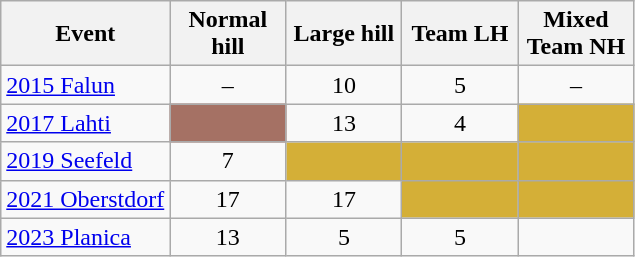<table class="wikitable" style="text-align: center;">
<tr ">
<th>Event</th>
<th style="width:70px;">Normal hill</th>
<th style="width:70px;">Large hill</th>
<th style="width:70px;">Team LH</th>
<th style="width:70px;">Mixed Team NH</th>
</tr>
<tr>
<td align=left> <a href='#'>2015 Falun</a></td>
<td>–</td>
<td>10</td>
<td>5</td>
<td>–</td>
</tr>
<tr>
<td align=left> <a href='#'>2017 Lahti</a></td>
<td align=center bgcolor=#A57164></td>
<td>13</td>
<td>4</td>
<td align=center bgcolor=#D4AF37></td>
</tr>
<tr>
<td align=left> <a href='#'>2019 Seefeld</a></td>
<td>7</td>
<td align=center bgcolor=#D4AF37></td>
<td align=center bgcolor=#D4AF37></td>
<td align=center bgcolor=#D4AF37></td>
</tr>
<tr>
<td align=left> <a href='#'>2021 Oberstdorf</a></td>
<td>17</td>
<td>17</td>
<td align=center bgcolor=#D4AF37></td>
<td align=center bgcolor=#D4AF37></td>
</tr>
<tr>
<td align=left> <a href='#'>2023 Planica</a></td>
<td>13</td>
<td>5</td>
<td>5</td>
<td></td>
</tr>
</table>
